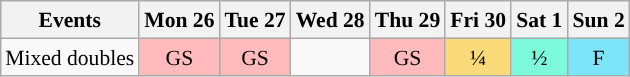<table class="wikitable" style="margin:0.5em auto; font-size:90%; line-height:1.25em; text-align:center">
<tr>
<th>Events</th>
<th>Mon 26</th>
<th>Tue 27</th>
<th>Wed 28</th>
<th>Thu 29</th>
<th>Fri 30</th>
<th>Sat 1</th>
<th>Sun 2</th>
</tr>
<tr>
<td style="text-align:left;">Mixed doubles</td>
<td style="background-color:#FFBBBB">GS</td>
<td style="background-color:#FFBBBB">GS</td>
<td></td>
<td style="background-color:#FFBBBB">GS</td>
<td style="background-color:#FAD978">¼</td>
<td style="background-color:#7DFADB">½</td>
<td style="background-color:#7DE5FA">F</td>
</tr>
</table>
